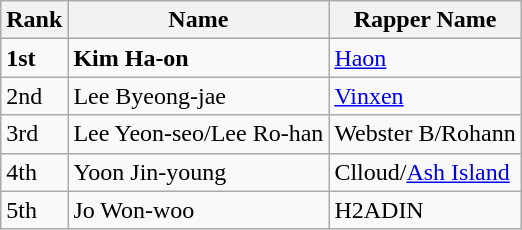<table class="wikitable">
<tr>
<th>Rank</th>
<th>Name</th>
<th>Rapper Name</th>
</tr>
<tr>
<td><strong>1st</strong></td>
<td><strong>Kim Ha-on</strong></td>
<td><a href='#'>Haon</a></td>
</tr>
<tr>
<td>2nd</td>
<td>Lee Byeong-jae</td>
<td><a href='#'>Vinxen</a></td>
</tr>
<tr>
<td>3rd</td>
<td>Lee Yeon-seo/Lee Ro-han</td>
<td>Webster B/Rohann</td>
</tr>
<tr>
<td>4th</td>
<td>Yoon Jin-young</td>
<td>Clloud/<a href='#'>Ash Island</a></td>
</tr>
<tr>
<td>5th</td>
<td>Jo Won-woo</td>
<td>H2ADIN</td>
</tr>
</table>
